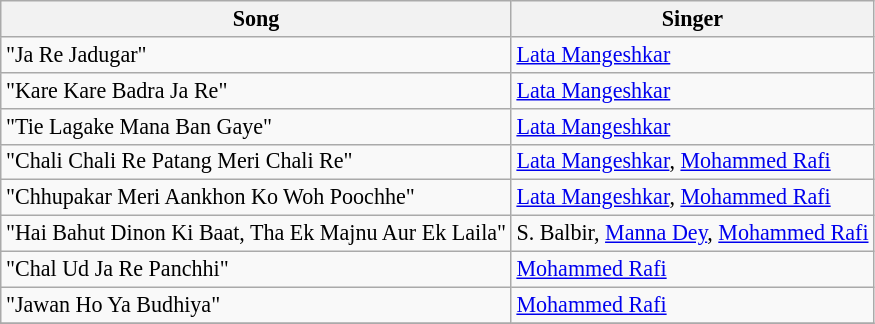<table class="wikitable" style="font-size:92%">
<tr>
<th>Song</th>
<th>Singer</th>
</tr>
<tr>
<td>"Ja Re Jadugar"</td>
<td><a href='#'>Lata Mangeshkar</a></td>
</tr>
<tr>
<td>"Kare Kare Badra Ja Re"</td>
<td><a href='#'>Lata Mangeshkar</a></td>
</tr>
<tr>
<td>"Tie Lagake Mana Ban Gaye"</td>
<td><a href='#'>Lata Mangeshkar</a></td>
</tr>
<tr>
<td>"Chali Chali Re Patang Meri Chali Re"</td>
<td><a href='#'>Lata Mangeshkar</a>, <a href='#'>Mohammed Rafi</a></td>
</tr>
<tr>
<td>"Chhupakar Meri Aankhon Ko Woh Poochhe"</td>
<td><a href='#'>Lata Mangeshkar</a>, <a href='#'>Mohammed Rafi</a></td>
</tr>
<tr>
<td>"Hai Bahut Dinon Ki Baat, Tha Ek Majnu Aur Ek Laila"</td>
<td>S. Balbir, <a href='#'>Manna Dey</a>, <a href='#'>Mohammed Rafi</a></td>
</tr>
<tr>
<td>"Chal Ud Ja Re Panchhi"</td>
<td><a href='#'>Mohammed Rafi</a></td>
</tr>
<tr>
<td>"Jawan Ho Ya Budhiya"</td>
<td><a href='#'>Mohammed Rafi</a></td>
</tr>
<tr>
</tr>
</table>
